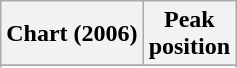<table class="wikitable sortable plainrowheaders" style="text-align:center">
<tr>
<th scope="col">Chart (2006)</th>
<th scope="col">Peak<br>position</th>
</tr>
<tr>
</tr>
<tr>
</tr>
<tr>
</tr>
</table>
